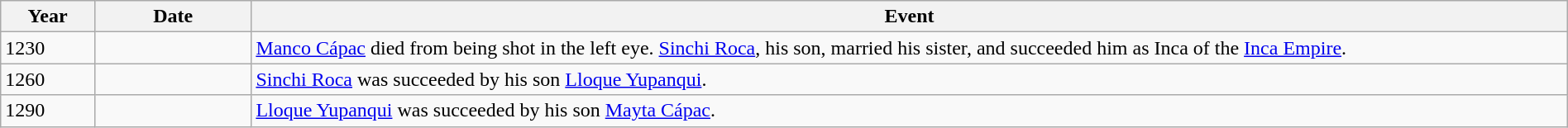<table class="wikitable" width="100%">
<tr>
<th style="width:6%">Year</th>
<th style="width:10%">Date</th>
<th>Event</th>
</tr>
<tr>
<td>1230</td>
<td></td>
<td><a href='#'>Manco Cápac</a> died from being shot in the left eye. <a href='#'>Sinchi Roca</a>, his son, married his sister, and succeeded him as Inca of the <a href='#'>Inca Empire</a>.</td>
</tr>
<tr>
<td>1260</td>
<td></td>
<td><a href='#'>Sinchi Roca</a> was succeeded by his son <a href='#'>Lloque Yupanqui</a>.</td>
</tr>
<tr>
<td>1290</td>
<td></td>
<td><a href='#'>Lloque Yupanqui</a> was succeeded by his son <a href='#'>Mayta Cápac</a>.</td>
</tr>
</table>
